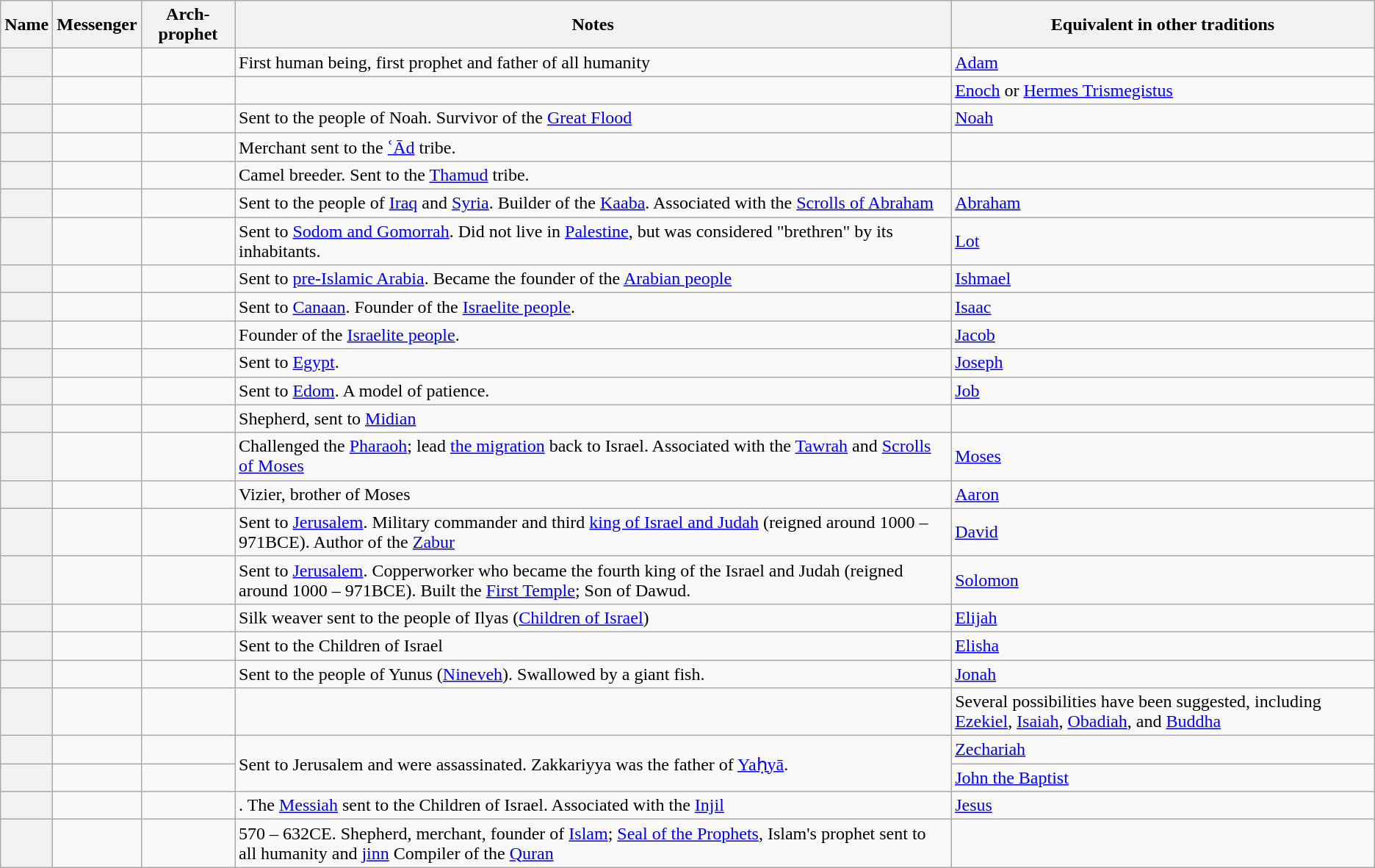<table class="wikitable plainrowheaders">
<tr>
<th scope="col">Name</th>
<th scope="col">Messenger</th>
<th scope="col">Arch-prophet</th>
<th scope="col">Notes</th>
<th scope="col">Equivalent in other traditions</th>
</tr>
<tr>
<th scope="row"> </th>
<td></td>
<td></td>
<td>First human being, first prophet and father of all humanity</td>
<td><a href='#'>Adam</a></td>
</tr>
<tr>
<th scope="row"> </th>
<td></td>
<td></td>
<td></td>
<td><a href='#'>Enoch</a> or <a href='#'>Hermes Trismegistus</a></td>
</tr>
<tr>
<th scope="row"> </th>
<td></td>
<td></td>
<td>Sent to the people of Noah. Survivor of the <a href='#'>Great Flood</a></td>
<td><a href='#'>Noah</a></td>
</tr>
<tr>
<th scope="row"> </th>
<td></td>
<td></td>
<td>Merchant sent to the <a href='#'>ʿĀd</a> tribe.</td>
<td></td>
</tr>
<tr>
<th scope="row"> </th>
<td></td>
<td></td>
<td>Camel breeder. Sent to the <a href='#'>Thamud</a> tribe.</td>
<td></td>
</tr>
<tr>
<th scope="row"> </th>
<td></td>
<td></td>
<td>Sent to the people of <a href='#'>Iraq</a> and <a href='#'>Syria</a>. Builder of the <a href='#'>Kaaba</a>. Associated with the <a href='#'>Scrolls of Abraham</a></td>
<td><a href='#'>Abraham</a></td>
</tr>
<tr>
<th scope="row"> </th>
<td></td>
<td></td>
<td>Sent to <a href='#'>Sodom and Gomorrah</a>. Did not live in <a href='#'>Palestine</a>, but was considered "brethren" by its inhabitants.</td>
<td><a href='#'>Lot</a></td>
</tr>
<tr>
<th scope="row"> </th>
<td></td>
<td></td>
<td>Sent to <a href='#'>pre-Islamic Arabia</a>. Became the founder of the <a href='#'>Arabian people</a></td>
<td><a href='#'>Ishmael</a></td>
</tr>
<tr>
<th scope="row"> </th>
<td></td>
<td></td>
<td>Sent to <a href='#'>Canaan</a>. Founder of the <a href='#'>Israelite people</a>.</td>
<td><a href='#'>Isaac</a></td>
</tr>
<tr>
<th scope="row"> </th>
<td></td>
<td></td>
<td>Founder of the <a href='#'>Israelite people</a>.</td>
<td><a href='#'>Jacob</a></td>
</tr>
<tr>
<th scope="row"> </th>
<td></td>
<td></td>
<td>Sent to <a href='#'>Egypt</a>.</td>
<td><a href='#'>Joseph</a></td>
</tr>
<tr>
<th scope="row"> </th>
<td></td>
<td></td>
<td>Sent to <a href='#'>Edom</a>. A model of patience.</td>
<td><a href='#'>Job</a></td>
</tr>
<tr>
<th scope="row"> </th>
<td></td>
<td></td>
<td>Shepherd, sent to <a href='#'>Midian</a></td>
<td></td>
</tr>
<tr>
<th scope="row"> </th>
<td></td>
<td></td>
<td>Challenged the <a href='#'>Pharaoh</a>; lead <a href='#'>the migration</a> back to Israel. Associated with the <a href='#'>Tawrah</a> and <a href='#'>Scrolls of Moses</a></td>
<td><a href='#'>Moses</a></td>
</tr>
<tr>
<th scope="row"> </th>
<td></td>
<td></td>
<td>Vizier, brother of Moses</td>
<td><a href='#'>Aaron</a></td>
</tr>
<tr>
<th scope="row"> </th>
<td></td>
<td></td>
<td>Sent to <a href='#'>Jerusalem</a>. Military commander and third <a href='#'>king of Israel and Judah</a> (reigned around 1000 – 971BCE). Author of the <a href='#'>Zabur</a></td>
<td><a href='#'>David</a></td>
</tr>
<tr>
<th scope="row"> </th>
<td></td>
<td></td>
<td>Sent to <a href='#'>Jerusalem</a>. Copperworker who became the fourth king of the Israel and Judah (reigned around 1000 – 971BCE).  Built the <a href='#'>First Temple</a>; Son of Dawud.</td>
<td><a href='#'>Solomon</a></td>
</tr>
<tr>
<th scope="row"> </th>
<td></td>
<td></td>
<td>Silk weaver sent to the  people of Ilyas (<a href='#'>Children of Israel</a>)<br></td>
<td><a href='#'>Elijah</a></td>
</tr>
<tr>
<th scope="row"> </th>
<td></td>
<td></td>
<td>Sent to the Children of Israel</td>
<td><a href='#'>Elisha</a></td>
</tr>
<tr>
<th scope="row"> </th>
<td></td>
<td></td>
<td>Sent to the people of Yunus (<a href='#'>Nineveh</a>). Swallowed by a giant fish.</td>
<td><a href='#'>Jonah</a></td>
</tr>
<tr>
<th scope="row"></th>
<td></td>
<td></td>
<td></td>
<td>Several possibilities have been suggested, including <a href='#'>Ezekiel</a>, <a href='#'>Isaiah</a>, <a href='#'>Obadiah</a>, and <a href='#'>Buddha</a></td>
</tr>
<tr>
<th scope="row"> </th>
<td></td>
<td></td>
<td rowspan="2">Sent to Jerusalem and were assassinated. Zakkariyya was the father of <a href='#'>Yaḥyā</a>.</td>
<td><a href='#'>Zechariah</a></td>
</tr>
<tr>
<th scope="row"> </th>
<td></td>
<td></td>
<td><a href='#'>John the Baptist</a></td>
</tr>
<tr>
<th scope="row"> </th>
<td></td>
<td></td>
<td>. The <a href='#'>Messiah</a> sent to the Children of Israel. Associated with the <a href='#'>Injil</a></td>
<td><a href='#'>Jesus</a></td>
</tr>
<tr>
<th scope="row"></th>
<td></td>
<td></td>
<td>570 – 632CE. Shepherd, merchant, founder of <a href='#'>Islam</a>; <a href='#'>Seal of the Prophets</a>, Islam's prophet sent to all humanity and <a href='#'>jinn</a> Compiler of the <a href='#'>Quran</a></td>
</tr>
</table>
